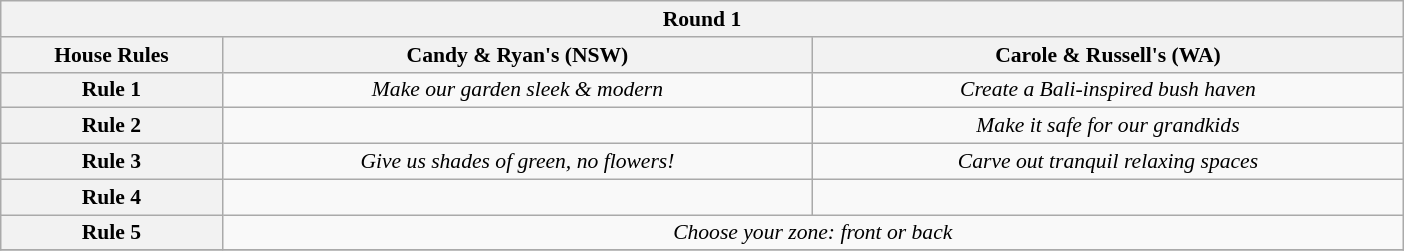<table class="wikitable plainrowheaders" style="text-align:center; font-size:90%; width:65em;">
<tr>
<th colspan="3" >Round 1</th>
</tr>
<tr>
<th style="width:15%;">House Rules</th>
<th style="width:40%;">Candy & Ryan's (NSW)</th>
<th style="width:40%;">Carole & Russell's (WA)</th>
</tr>
<tr>
<th>Rule 1</th>
<td><em>Make our garden sleek & modern</em></td>
<td><em>Create a Bali-inspired bush haven</em></td>
</tr>
<tr>
<th>Rule 2</th>
<td></td>
<td><em>Make it safe for our grandkids</em></td>
</tr>
<tr>
<th>Rule 3</th>
<td><em>Give us shades of green, no flowers!</em></td>
<td><em>Carve out tranquil relaxing spaces</em></td>
</tr>
<tr>
<th>Rule 4</th>
<td></td>
<td></td>
</tr>
<tr>
<th>Rule 5</th>
<td colspan="2"><em>Choose your zone: front or back</em></td>
</tr>
<tr>
</tr>
</table>
